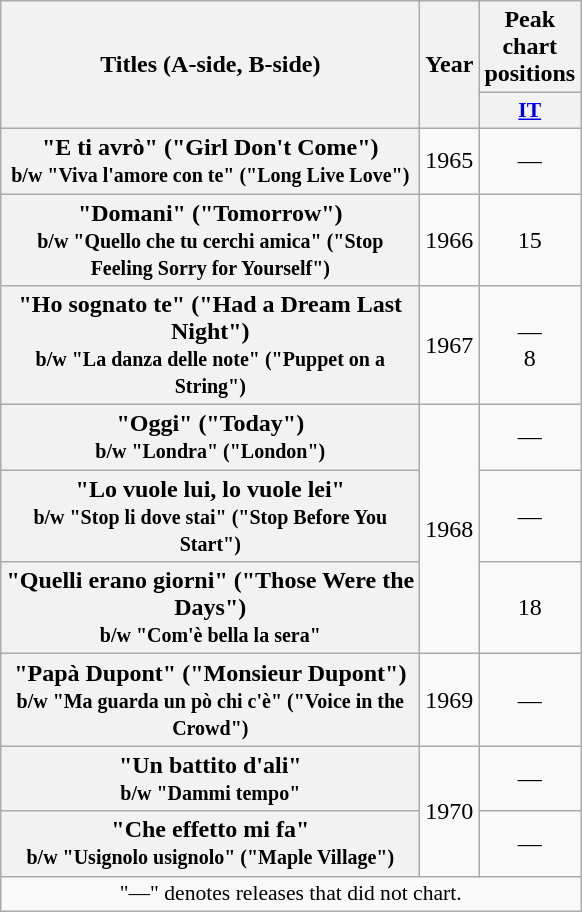<table class="wikitable plainrowheaders" style="text-align:center;">
<tr>
<th rowspan="2" scope="col" style="width:17em;">Titles (A-side, B-side)</th>
<th rowspan="2" scope="col" style="width:2em;">Year</th>
<th>Peak chart positions</th>
</tr>
<tr>
<th scope="col" style="width:2em;font-size:90%;"><a href='#'>IT</a><br></th>
</tr>
<tr>
<th scope="row">"E ti avrò" ("Girl Don't Come")<br><small>b/w "Viva l'amore con te" ("Long Live Love")</small></th>
<td>1965</td>
<td>—</td>
</tr>
<tr>
<th scope="row">"Domani" ("Tomorrow")<br><small>b/w "Quello che tu cerchi amica" ("Stop Feeling Sorry for Yourself")</small></th>
<td>1966</td>
<td>15</td>
</tr>
<tr>
<th scope="row">"Ho sognato te" ("Had a Dream Last Night")<br><small>b/w "La danza delle note" ("Puppet on a String")</small></th>
<td>1967</td>
<td>—<br>8</td>
</tr>
<tr>
<th scope="row">"Oggi" ("Today")<br><small>b/w "Londra" ("London")</small></th>
<td rowspan="3">1968</td>
<td>—</td>
</tr>
<tr>
<th scope="row">"Lo vuole lui, lo vuole lei"<br><small>b/w "Stop li dove stai" ("Stop Before You Start")</small></th>
<td>—</td>
</tr>
<tr>
<th scope="row">"Quelli erano giorni" ("Those Were the Days")<br><small>b/w "Com'è bella la sera"</small></th>
<td>18</td>
</tr>
<tr>
<th scope="row">"Papà Dupont" ("Monsieur Dupont")<br><small>b/w "Ma guarda un pò chi c'è" ("Voice in the Crowd")</small></th>
<td>1969</td>
<td>—</td>
</tr>
<tr>
<th scope="row">"Un battito d'ali"<br><small>b/w "Dammi tempo"</small></th>
<td rowspan="2">1970</td>
<td>—</td>
</tr>
<tr>
<th scope="row">"Che effetto mi fa"<br><small>b/w "Usignolo usignolo" ("Maple Village")</small></th>
<td>—</td>
</tr>
<tr>
<td colspan="3" style="font-size:90%">"—" denotes releases that did not chart.</td>
</tr>
</table>
